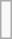<table class="wikitable" style="margin:1em auto;">
<tr>
<td><br></td>
</tr>
</table>
